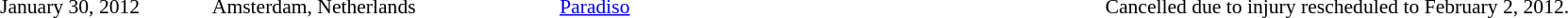<table cellpadding="2" style="border: 0px solid darkgray; font-size:90%">
<tr>
<th width="150"></th>
<th width="250"></th>
<th width="400"></th>
<th width="500"></th>
</tr>
<tr border="0">
<td>January 30, 2012</td>
<td>Amsterdam, Netherlands</td>
<td><a href='#'>Paradiso</a></td>
<td>Cancelled due to injury rescheduled to February 2, 2012.</td>
</tr>
<tr>
</tr>
</table>
